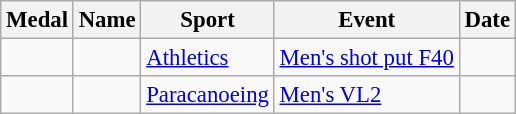<table class="wikitable sortable" style="font-size: 95%">
<tr>
<th>Medal</th>
<th>Name</th>
<th>Sport</th>
<th>Event</th>
<th>Date</th>
</tr>
<tr>
<td></td>
<td></td>
<td><a href='#'>Athletics</a></td>
<td><a href='#'>Men's shot put F40</a></td>
<td></td>
</tr>
<tr>
<td></td>
<td></td>
<td><a href='#'>Paracanoeing</a></td>
<td><a href='#'>Men's VL2</a></td>
<td></td>
</tr>
</table>
